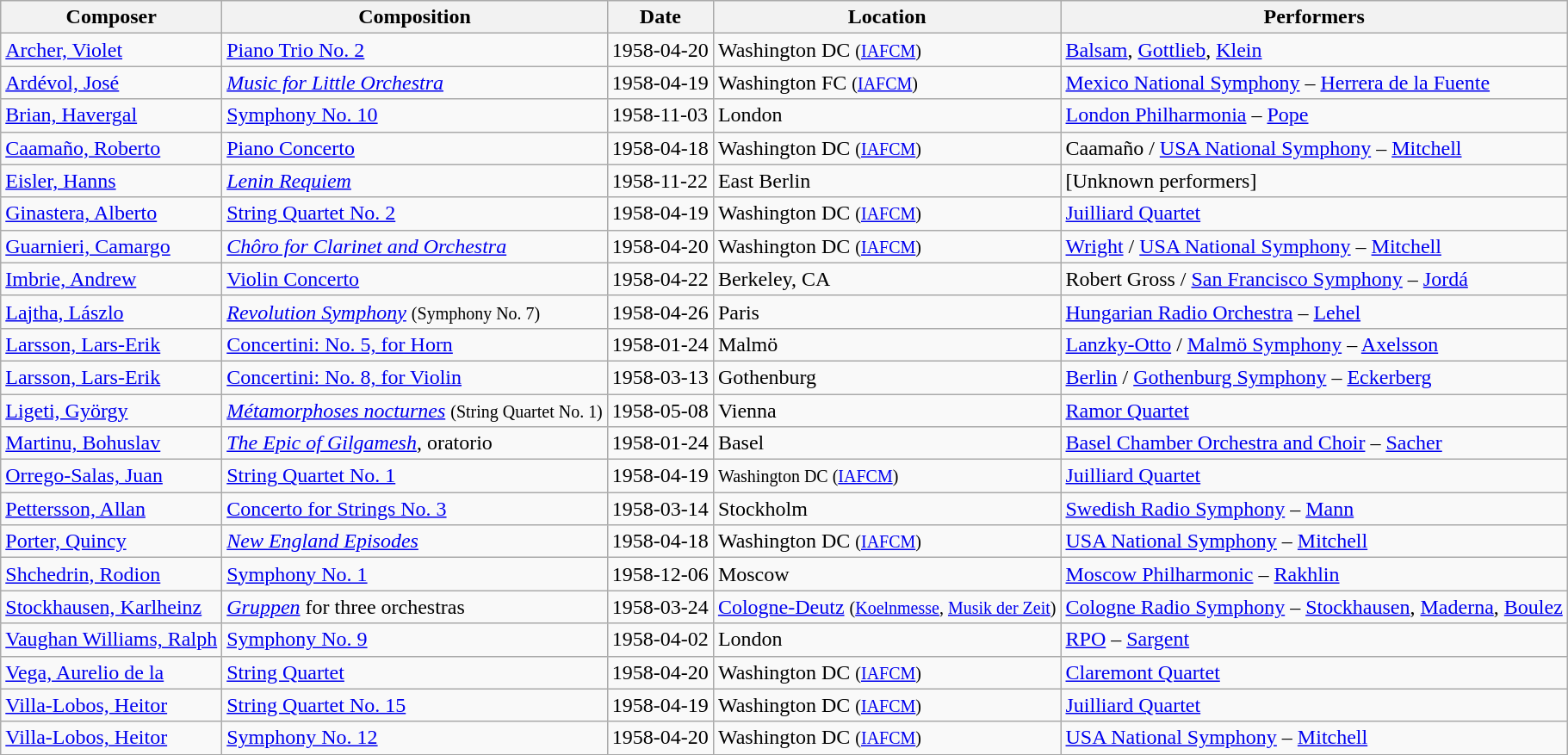<table class="wikitable sortable">
<tr>
<th>Composer</th>
<th>Composition</th>
<th>Date</th>
<th>Location</th>
<th>Performers</th>
</tr>
<tr>
<td><a href='#'>Archer, Violet</a></td>
<td><a href='#'>Piano Trio No. 2</a></td>
<td>1958-04-20</td>
<td> Washington DC <small>(<a href='#'>IAFCM</a>)</small></td>
<td><a href='#'>Balsam</a>, <a href='#'>Gottlieb</a>, <a href='#'>Klein</a></td>
</tr>
<tr>
<td><a href='#'>Ardévol, José</a></td>
<td><em><a href='#'>Music for Little Orchestra</a></em></td>
<td>1958-04-19</td>
<td> Washington FC <small>(<a href='#'>IAFCM</a>)</small></td>
<td><a href='#'>Mexico National Symphony</a> – <a href='#'>Herrera de la Fuente</a></td>
</tr>
<tr>
<td><a href='#'>Brian, Havergal</a></td>
<td><a href='#'>Symphony No. 10</a></td>
<td>1958-11-03</td>
<td> London</td>
<td><a href='#'>London Philharmonia</a> – <a href='#'>Pope</a></td>
</tr>
<tr>
<td><a href='#'>Caamaño, Roberto</a></td>
<td><a href='#'>Piano Concerto</a></td>
<td>1958-04-18</td>
<td> Washington DC <small>(<a href='#'>IAFCM</a>)</small></td>
<td>Caamaño / <a href='#'>USA National Symphony</a> – <a href='#'>Mitchell</a></td>
</tr>
<tr>
<td><a href='#'>Eisler, Hanns</a></td>
<td><em><a href='#'>Lenin Requiem</a></em></td>
<td>1958-11-22</td>
<td> East Berlin </td>
<td>[Unknown performers]</td>
</tr>
<tr>
<td><a href='#'>Ginastera, Alberto</a></td>
<td><a href='#'>String Quartet No. 2</a></td>
<td>1958-04-19</td>
<td> Washington DC <small>(<a href='#'>IAFCM</a>)</small></td>
<td><a href='#'>Juilliard Quartet</a></td>
</tr>
<tr>
<td><a href='#'>Guarnieri, Camargo</a></td>
<td><em><a href='#'>Chôro for Clarinet and Orchestra</a></em></td>
<td>1958-04-20</td>
<td> Washington DC <small>(<a href='#'>IAFCM</a>)</small></td>
<td><a href='#'>Wright</a> / <a href='#'>USA National Symphony</a> – <a href='#'>Mitchell</a></td>
</tr>
<tr>
<td><a href='#'>Imbrie, Andrew</a></td>
<td><a href='#'>Violin Concerto</a></td>
<td>1958-04-22</td>
<td> Berkeley, CA</td>
<td>Robert Gross / <a href='#'>San Francisco Symphony</a> – <a href='#'>Jordá</a></td>
</tr>
<tr>
<td><a href='#'>Lajtha, Lászlo</a></td>
<td><a href='#'><em>Revolution Symphony</em></a> <small>(Symphony No. 7)</small></td>
<td>1958-04-26</td>
<td> Paris</td>
<td><a href='#'>Hungarian Radio Orchestra</a> – <a href='#'>Lehel</a></td>
</tr>
<tr>
<td><a href='#'>Larsson, Lars-Erik</a></td>
<td><a href='#'>Concertini: No. 5, for Horn</a></td>
<td>1958-01-24</td>
<td> Malmö</td>
<td><a href='#'>Lanzky-Otto</a> / <a href='#'>Malmö Symphony</a> – <a href='#'>Axelsson</a></td>
</tr>
<tr>
<td><a href='#'>Larsson, Lars-Erik</a></td>
<td><a href='#'>Concertini: No. 8, for Violin</a></td>
<td>1958-03-13</td>
<td> Gothenburg</td>
<td><a href='#'>Berlin</a> / <a href='#'>Gothenburg Symphony</a> – <a href='#'>Eckerberg</a></td>
</tr>
<tr>
<td><a href='#'>Ligeti, György</a></td>
<td><a href='#'><em>Métamorphoses nocturnes</em></a> <small>(String Quartet No. 1)</small></td>
<td>1958-05-08</td>
<td> Vienna</td>
<td><a href='#'>Ramor Quartet</a></td>
</tr>
<tr>
<td><a href='#'>Martinu, Bohuslav</a></td>
<td><em><a href='#'>The Epic of Gilgamesh</a></em>, oratorio</td>
<td>1958-01-24</td>
<td> Basel</td>
<td><a href='#'>Basel Chamber Orchestra and Choir</a> – <a href='#'>Sacher</a></td>
</tr>
<tr>
<td><a href='#'>Orrego-Salas, Juan</a></td>
<td><a href='#'>String Quartet No. 1</a></td>
<td>1958-04-19</td>
<td><small> Washington DC (<a href='#'>IAFCM</a>)</small></td>
<td><a href='#'>Juilliard Quartet</a></td>
</tr>
<tr>
<td><a href='#'>Pettersson, Allan</a></td>
<td><a href='#'>Concerto for Strings No. 3</a></td>
<td>1958-03-14</td>
<td> Stockholm</td>
<td><a href='#'>Swedish Radio Symphony</a> – <a href='#'>Mann</a></td>
</tr>
<tr>
<td><a href='#'>Porter, Quincy</a></td>
<td><em><a href='#'>New England Episodes</a></em></td>
<td>1958-04-18</td>
<td> Washington DC <small>(<a href='#'>IAFCM</a>)</small></td>
<td><a href='#'>USA National Symphony</a> – <a href='#'>Mitchell</a></td>
</tr>
<tr>
<td><a href='#'>Shchedrin, Rodion</a></td>
<td><a href='#'>Symphony No. 1</a></td>
<td>1958-12-06</td>
<td> Moscow</td>
<td><a href='#'>Moscow Philharmonic</a> – <a href='#'>Rakhlin</a></td>
</tr>
<tr>
<td><a href='#'>Stockhausen, Karlheinz</a></td>
<td><em><a href='#'>Gruppen</a></em> for three orchestras</td>
<td>1958-03-24</td>
<td> <a href='#'>Cologne-Deutz</a> <small>(<a href='#'>Koelnmesse</a>, <a href='#'>Musik der Zeit</a>)</small></td>
<td><span><a href='#'>Cologne Radio Symphony</a> – <a href='#'>Stockhausen</a>, <a href='#'>Maderna</a>, <a href='#'>Boulez</a></span></td>
</tr>
<tr>
<td><a href='#'>Vaughan Williams, Ralph</a></td>
<td><a href='#'>Symphony No. 9</a></td>
<td>1958-04-02</td>
<td>London</td>
<td><a href='#'>RPO</a> – <a href='#'>Sargent</a></td>
</tr>
<tr>
<td><a href='#'>Vega, Aurelio de la</a></td>
<td><a href='#'>String Quartet</a></td>
<td>1958-04-20</td>
<td> Washington DC <small>(<a href='#'>IAFCM</a>)</small></td>
<td><a href='#'>Claremont Quartet</a></td>
</tr>
<tr>
<td><a href='#'>Villa-Lobos, Heitor</a></td>
<td><a href='#'>String Quartet No. 15</a></td>
<td>1958-04-19</td>
<td> Washington DC <small>(<a href='#'>IAFCM</a>)</small></td>
<td><a href='#'>Juilliard Quartet</a></td>
</tr>
<tr>
<td><a href='#'>Villa-Lobos, Heitor</a></td>
<td><a href='#'>Symphony No. 12</a></td>
<td>1958-04-20</td>
<td> Washington DC <small>(<a href='#'>IAFCM</a>)</small></td>
<td><a href='#'>USA National Symphony</a> – <a href='#'>Mitchell</a></td>
</tr>
<tr>
</tr>
</table>
